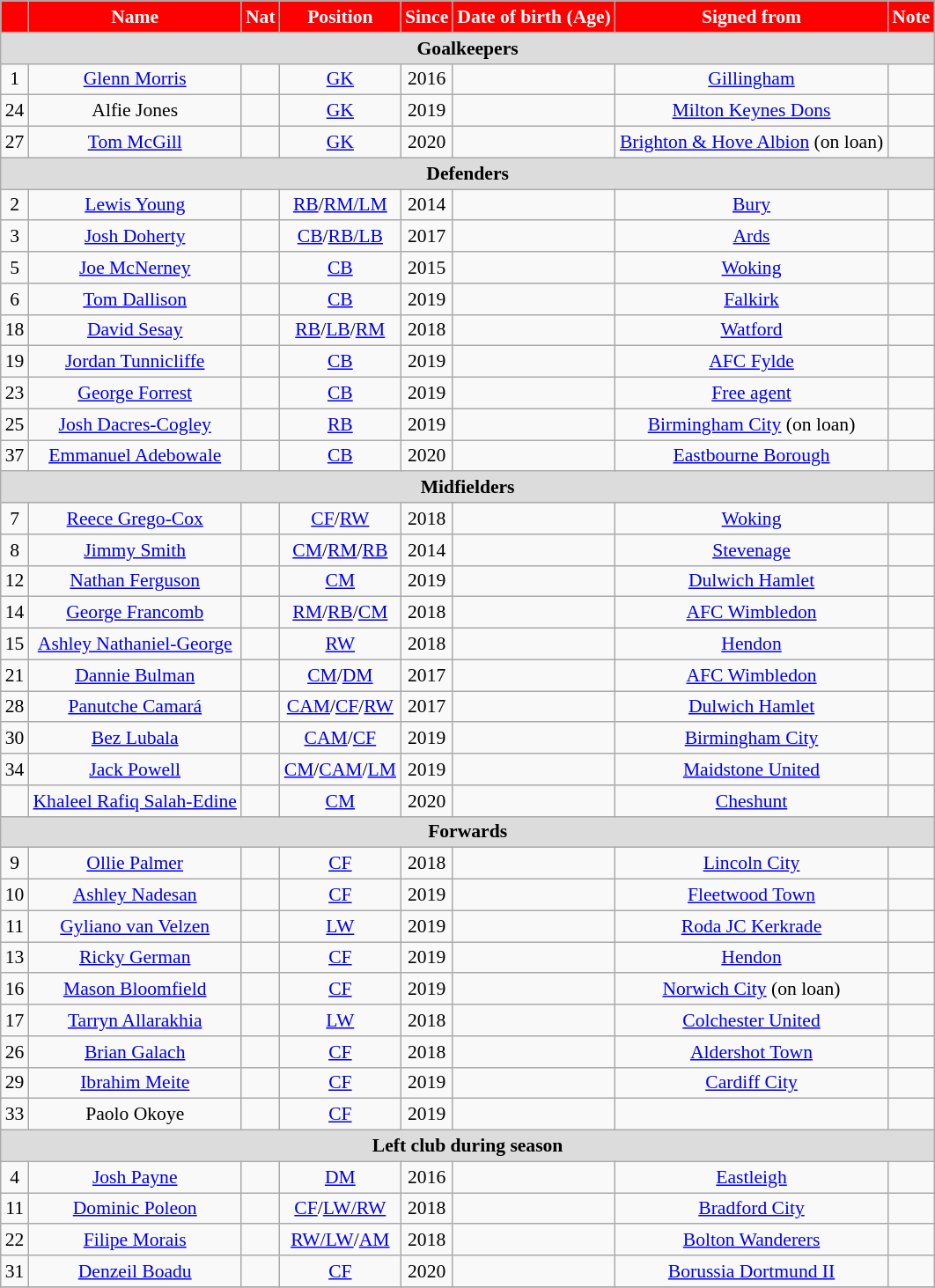<table class="wikitable" style="text-align:center; font-size:90%">
<tr>
<th style="background:#FF0000; color:white; text-align:center;"></th>
<th style="background:#FF0000; color:white; text-align:center;">Name</th>
<th style="background:#FF0000; color:white; text-align:center;">Nat</th>
<th style="background:#FF0000; color:white; text-align:center;">Position</th>
<th style="background:#FF0000; color:white; text-align:center;">Since</th>
<th style="background:#FF0000; color:white; text-align:center;">Date of birth (Age)</th>
<th style="background:#FF0000; color:white; text-align:center;">Signed from</th>
<th style="background:#FF0000; color:white; text-align:center;">Note</th>
</tr>
<tr>
<th colspan="9" style="background:#dcdcdc; text-align:center;">Goalkeepers</th>
</tr>
<tr>
<td>1</td>
<td><a href='#'>Glenn Morris</a></td>
<td></td>
<td><a href='#'>GK</a></td>
<td>2016</td>
<td></td>
<td> <a href='#'>Gillingham</a></td>
<td></td>
</tr>
<tr>
<td>24</td>
<td>Alfie Jones</td>
<td></td>
<td><a href='#'>GK</a></td>
<td>2019</td>
<td></td>
<td> <a href='#'>Milton Keynes Dons</a></td>
<td></td>
</tr>
<tr>
<td>27</td>
<td><a href='#'>Tom McGill</a></td>
<td></td>
<td><a href='#'>GK</a></td>
<td>2020</td>
<td></td>
<td> <a href='#'>Brighton & Hove Albion</a> (on loan)</td>
<td></td>
</tr>
<tr>
<th colspan="8" style="background:#dcdcdc; text-align:center;">Defenders</th>
</tr>
<tr>
<td>2</td>
<td><a href='#'>Lewis Young</a></td>
<td></td>
<td><a href='#'>RB</a>/<a href='#'>RM/LM</a></td>
<td>2014</td>
<td></td>
<td> <a href='#'>Bury</a></td>
<td></td>
</tr>
<tr>
<td>3</td>
<td><a href='#'>Josh Doherty</a></td>
<td></td>
<td><a href='#'>CB</a>/<a href='#'>RB/LB</a></td>
<td>2017</td>
<td></td>
<td> <a href='#'>Ards</a></td>
<td></td>
</tr>
<tr>
<td>5</td>
<td><a href='#'>Joe McNerney</a></td>
<td></td>
<td><a href='#'>CB</a></td>
<td>2015</td>
<td></td>
<td> <a href='#'>Woking</a></td>
<td></td>
</tr>
<tr>
<td>6</td>
<td><a href='#'>Tom Dallison</a></td>
<td></td>
<td><a href='#'>CB</a></td>
<td>2019</td>
<td></td>
<td> <a href='#'>Falkirk</a></td>
<td></td>
</tr>
<tr>
<td>18</td>
<td><a href='#'>David Sesay</a></td>
<td></td>
<td><a href='#'>RB</a>/<a href='#'>LB</a>/<a href='#'>RM</a></td>
<td>2018</td>
<td></td>
<td> <a href='#'>Watford</a></td>
<td></td>
</tr>
<tr>
<td>19</td>
<td><a href='#'>Jordan Tunnicliffe</a></td>
<td></td>
<td><a href='#'>CB</a></td>
<td>2019</td>
<td></td>
<td> <a href='#'>AFC Fylde</a></td>
<td></td>
</tr>
<tr>
<td>23</td>
<td><a href='#'>George Forrest</a></td>
<td></td>
<td><a href='#'>CB</a></td>
<td>2019</td>
<td></td>
<td><a href='#'>Free agent</a></td>
<td></td>
</tr>
<tr>
<td>25</td>
<td><a href='#'>Josh Dacres-Cogley</a></td>
<td></td>
<td><a href='#'>RB</a></td>
<td>2019</td>
<td></td>
<td> <a href='#'>Birmingham City</a> (on loan)</td>
<td></td>
</tr>
<tr>
<td>37</td>
<td><a href='#'>Emmanuel Adebowale</a></td>
<td></td>
<td><a href='#'>CB</a></td>
<td>2020</td>
<td></td>
<td> <a href='#'>Eastbourne Borough</a></td>
<td></td>
</tr>
<tr>
<th colspan="8" style="background:#dcdcdc; text-align:center;">Midfielders</th>
</tr>
<tr>
<td>7</td>
<td><a href='#'>Reece Grego-Cox</a></td>
<td></td>
<td><a href='#'>CF</a>/<a href='#'>RW</a></td>
<td>2018</td>
<td></td>
<td> <a href='#'>Woking</a></td>
<td></td>
</tr>
<tr>
<td>8</td>
<td><a href='#'>Jimmy Smith</a></td>
<td></td>
<td><a href='#'>CM</a>/<a href='#'>RM</a>/<a href='#'>RB</a></td>
<td>2014</td>
<td></td>
<td> <a href='#'>Stevenage</a></td>
<td></td>
</tr>
<tr>
<td>12</td>
<td><a href='#'>Nathan Ferguson</a></td>
<td></td>
<td><a href='#'>CM</a></td>
<td>2019</td>
<td></td>
<td> <a href='#'>Dulwich Hamlet</a></td>
<td></td>
</tr>
<tr>
<td>14</td>
<td><a href='#'>George Francomb</a></td>
<td></td>
<td><a href='#'>RM</a>/<a href='#'>RB</a>/<a href='#'>CM</a></td>
<td>2018</td>
<td></td>
<td> <a href='#'>AFC Wimbledon</a></td>
<td></td>
</tr>
<tr>
<td>15</td>
<td><a href='#'>Ashley Nathaniel-George</a></td>
<td></td>
<td><a href='#'>RW</a></td>
<td>2018</td>
<td></td>
<td> <a href='#'>Hendon</a></td>
<td></td>
</tr>
<tr>
<td>21</td>
<td><a href='#'>Dannie Bulman</a></td>
<td></td>
<td><a href='#'>CM</a>/<a href='#'>DM</a></td>
<td>2017</td>
<td></td>
<td> <a href='#'>AFC Wimbledon</a></td>
<td></td>
</tr>
<tr>
<td>28</td>
<td><a href='#'>Panutche Camará</a></td>
<td></td>
<td><a href='#'>CAM</a>/<a href='#'>CF</a>/<a href='#'>RW</a></td>
<td>2017</td>
<td></td>
<td> <a href='#'>Dulwich Hamlet</a></td>
<td></td>
</tr>
<tr>
<td>30</td>
<td><a href='#'>Bez Lubala</a></td>
<td></td>
<td><a href='#'>CAM</a>/<a href='#'>CF</a></td>
<td>2019</td>
<td></td>
<td> <a href='#'>Birmingham City</a></td>
<td></td>
</tr>
<tr>
<td>34</td>
<td><a href='#'>Jack Powell</a></td>
<td></td>
<td><a href='#'>CM</a>/<a href='#'>CAM</a>/<a href='#'>LM</a></td>
<td>2019</td>
<td></td>
<td> <a href='#'>Maidstone United</a></td>
<td></td>
</tr>
<tr>
<td></td>
<td><a href='#'>Khaleel Rafiq Salah-Edine</a></td>
<td></td>
<td><a href='#'>CM</a></td>
<td>2020</td>
<td></td>
<td> <a href='#'>Cheshunt</a></td>
<td></td>
</tr>
<tr>
<th colspan="8" style="background:#dcdcdc; text-align:center;">Forwards</th>
</tr>
<tr>
<td>9</td>
<td><a href='#'>Ollie Palmer</a></td>
<td></td>
<td><a href='#'>CF</a></td>
<td>2018</td>
<td></td>
<td> <a href='#'>Lincoln City</a></td>
<td></td>
</tr>
<tr>
<td>10</td>
<td><a href='#'>Ashley Nadesan</a></td>
<td></td>
<td><a href='#'>CF</a></td>
<td>2019</td>
<td></td>
<td> <a href='#'>Fleetwood Town</a></td>
<td></td>
</tr>
<tr>
<td>11</td>
<td><a href='#'>Gyliano van Velzen</a></td>
<td></td>
<td><a href='#'>LW</a></td>
<td>2019</td>
<td></td>
<td> <a href='#'>Roda JC Kerkrade</a></td>
<td></td>
</tr>
<tr>
<td>13</td>
<td><a href='#'>Ricky German</a></td>
<td></td>
<td><a href='#'>CF</a></td>
<td>2019</td>
<td></td>
<td> <a href='#'>Hendon</a></td>
<td></td>
</tr>
<tr>
<td>16</td>
<td><a href='#'>Mason Bloomfield</a></td>
<td></td>
<td><a href='#'>CF</a></td>
<td>2019</td>
<td></td>
<td> <a href='#'>Norwich City</a> (on loan)</td>
<td></td>
</tr>
<tr>
<td>17</td>
<td><a href='#'>Tarryn Allarakhia</a></td>
<td></td>
<td><a href='#'>LW</a></td>
<td>2018</td>
<td></td>
<td> <a href='#'>Colchester United</a></td>
<td></td>
</tr>
<tr>
<td>26</td>
<td><a href='#'>Brian Galach</a></td>
<td></td>
<td><a href='#'>CF</a></td>
<td>2018</td>
<td></td>
<td> <a href='#'>Aldershot Town</a></td>
<td></td>
</tr>
<tr>
<td>29</td>
<td><a href='#'>Ibrahim Meite</a></td>
<td></td>
<td><a href='#'>CF</a></td>
<td>2019</td>
<td></td>
<td> <a href='#'>Cardiff City</a></td>
<td></td>
</tr>
<tr>
<td>33</td>
<td>Paolo Okoye</td>
<td></td>
<td><a href='#'>CF</a></td>
<td>2019</td>
<td></td>
<td></td>
<td></td>
</tr>
<tr>
<th colspan="8" style="background:#dcdcdc; text-align:center;">Left club during season</th>
</tr>
<tr>
<td>4</td>
<td><a href='#'>Josh Payne</a></td>
<td></td>
<td><a href='#'>DM</a></td>
<td>2016</td>
<td></td>
<td> <a href='#'>Eastleigh</a></td>
<td></td>
</tr>
<tr>
<td>11</td>
<td><a href='#'>Dominic Poleon</a></td>
<td></td>
<td><a href='#'>CF</a>/<a href='#'>LW/RW</a></td>
<td>2018</td>
<td></td>
<td> <a href='#'>Bradford City</a></td>
<td></td>
</tr>
<tr>
<td>22</td>
<td><a href='#'>Filipe Morais</a></td>
<td></td>
<td><a href='#'>RW/LW</a>/<a href='#'>AM</a></td>
<td>2018</td>
<td></td>
<td> <a href='#'>Bolton Wanderers</a></td>
<td></td>
</tr>
<tr>
<td>31</td>
<td><a href='#'>Denzeil Boadu</a></td>
<td></td>
<td><a href='#'>CF</a></td>
<td>2020</td>
<td></td>
<td> <a href='#'>Borussia Dortmund II</a></td>
<td></td>
</tr>
<tr>
</tr>
</table>
